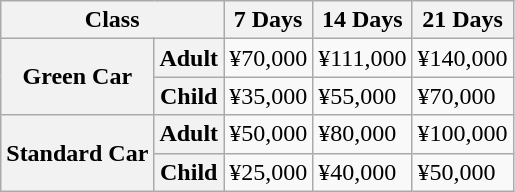<table class="wikitable">
<tr>
<th colspan="2">Class</th>
<th>7 Days</th>
<th>14 Days</th>
<th>21 Days</th>
</tr>
<tr>
<th rowspan="2">Green Car</th>
<th>Adult</th>
<td>¥70,000</td>
<td>¥111,000</td>
<td>¥140,000</td>
</tr>
<tr>
<th>Child</th>
<td>¥35,000</td>
<td>¥55,000</td>
<td>¥70,000</td>
</tr>
<tr>
<th rowspan="2">Standard Car</th>
<th>Adult</th>
<td>¥50,000</td>
<td>¥80,000</td>
<td>¥100,000</td>
</tr>
<tr>
<th>Child</th>
<td>¥25,000</td>
<td>¥40,000</td>
<td>¥50,000</td>
</tr>
</table>
